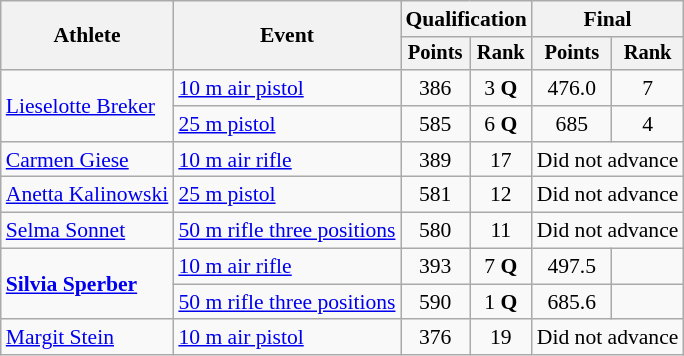<table class="wikitable" style="font-size:90%">
<tr>
<th rowspan="2">Athlete</th>
<th rowspan="2">Event</th>
<th colspan=2>Qualification</th>
<th colspan=2>Final</th>
</tr>
<tr style="font-size:95%">
<th>Points</th>
<th>Rank</th>
<th>Points</th>
<th>Rank</th>
</tr>
<tr align=center>
<td align=left rowspan=2><a href='#'>Lieselotte Breker</a></td>
<td align=left><a href='#'>10 m air pistol</a></td>
<td>386</td>
<td>3 <strong>Q</strong></td>
<td>476.0</td>
<td>7</td>
</tr>
<tr align=center>
<td align=left><a href='#'>25 m pistol</a></td>
<td>585</td>
<td>6 <strong>Q</strong></td>
<td>685</td>
<td>4</td>
</tr>
<tr align=center>
<td align=left><a href='#'>Carmen Giese</a></td>
<td align=left><a href='#'>10 m air rifle</a></td>
<td>389</td>
<td>17</td>
<td colspan=2>Did not advance</td>
</tr>
<tr align=center>
<td align=left><a href='#'>Anetta Kalinowski</a></td>
<td align=left><a href='#'>25 m pistol</a></td>
<td>581</td>
<td>12</td>
<td colspan=2>Did not advance</td>
</tr>
<tr align=center>
<td align=left><a href='#'>Selma Sonnet</a></td>
<td align=left><a href='#'>50 m rifle three positions</a></td>
<td>580</td>
<td>11</td>
<td colspan=2>Did not advance</td>
</tr>
<tr align=center>
<td align=left rowspan=2><strong><a href='#'>Silvia Sperber</a></strong></td>
<td align=left><a href='#'>10 m air rifle</a></td>
<td>393</td>
<td>7 <strong>Q</strong></td>
<td>497.5</td>
<td></td>
</tr>
<tr align=center>
<td align=left><a href='#'>50 m rifle three positions</a></td>
<td>590</td>
<td>1 <strong>Q</strong></td>
<td>685.6</td>
<td></td>
</tr>
<tr align=center>
<td align=left><a href='#'>Margit Stein</a></td>
<td align=left><a href='#'>10 m air pistol</a></td>
<td>376</td>
<td>19</td>
<td colspan=2>Did not advance</td>
</tr>
</table>
